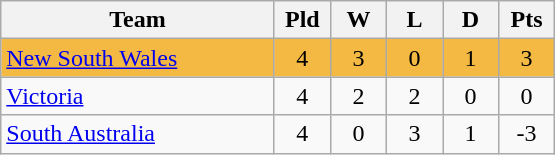<table class="wikitable" style="text-align:center;">
<tr>
<th width=175>Team</th>
<th style="width:30px;" abbr="Played">Pld</th>
<th style="width:30px;" abbr="Won">W</th>
<th style="width:30px;" abbr="Lost">L</th>
<th style="width:30px;" abbr="Drawn">D</th>
<th style="width:30px;" abbr="Points">Pts</th>
</tr>
<tr style="background:#f4b942;">
<td style="text-align:left;"><a href='#'>New South Wales</a></td>
<td>4</td>
<td>3</td>
<td>0</td>
<td>1</td>
<td>3</td>
</tr>
<tr>
<td style="text-align:left;"><a href='#'>Victoria</a></td>
<td>4</td>
<td>2</td>
<td>2</td>
<td>0</td>
<td>0</td>
</tr>
<tr>
<td style="text-align:left;"><a href='#'>South Australia</a></td>
<td>4</td>
<td>0</td>
<td>3</td>
<td>1</td>
<td>-3</td>
</tr>
</table>
